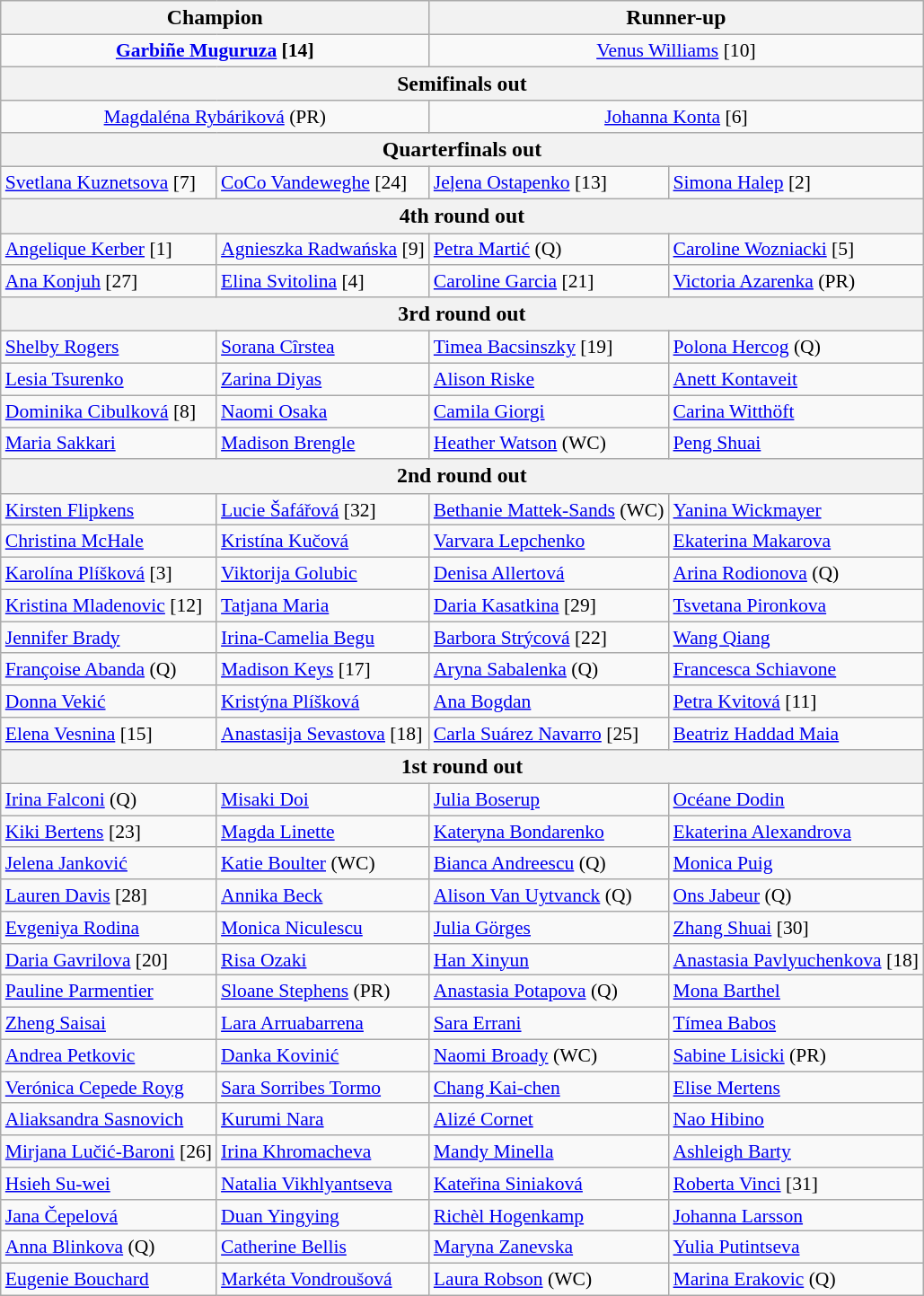<table class="wikitable collapsible collapsed" style="font-size:90%">
<tr style="font-size:110%">
<th colspan="2"><strong>Champion</strong></th>
<th colspan="2">Runner-up</th>
</tr>
<tr style="text-align:center;">
<td colspan="2"> <strong><a href='#'>Garbiñe Muguruza</a> [14]</strong></td>
<td colspan="2"> <a href='#'>Venus Williams</a> [10]</td>
</tr>
<tr style="font-size:110%">
<th colspan="4">Semifinals out</th>
</tr>
<tr style="text-align:center;">
<td colspan="2"> <a href='#'>Magdaléna Rybáriková</a> (PR)</td>
<td colspan="2"> <a href='#'>Johanna Konta</a> [6]</td>
</tr>
<tr style="font-size:110%">
<th colspan="4">Quarterfinals out</th>
</tr>
<tr>
<td> <a href='#'>Svetlana Kuznetsova</a> [7]</td>
<td> <a href='#'>CoCo Vandeweghe</a> [24]</td>
<td> <a href='#'>Jeļena Ostapenko</a> [13]</td>
<td> <a href='#'>Simona Halep</a> [2]</td>
</tr>
<tr style="font-size:110%">
<th colspan="4">4th round out</th>
</tr>
<tr>
<td> <a href='#'>Angelique Kerber</a> [1]</td>
<td> <a href='#'>Agnieszka Radwańska</a> [9]</td>
<td> <a href='#'>Petra Martić</a> (Q)</td>
<td> <a href='#'>Caroline Wozniacki</a> [5]</td>
</tr>
<tr>
<td> <a href='#'>Ana Konjuh</a> [27]</td>
<td> <a href='#'>Elina Svitolina</a> [4]</td>
<td> <a href='#'>Caroline Garcia</a> [21]</td>
<td> <a href='#'>Victoria Azarenka</a> (PR)</td>
</tr>
<tr style="font-size:110%">
<th colspan="4">3rd round out</th>
</tr>
<tr>
<td> <a href='#'>Shelby Rogers</a></td>
<td> <a href='#'>Sorana Cîrstea</a></td>
<td> <a href='#'>Timea Bacsinszky</a> [19]</td>
<td> <a href='#'>Polona Hercog</a> (Q)</td>
</tr>
<tr>
<td> <a href='#'>Lesia Tsurenko</a></td>
<td> <a href='#'>Zarina Diyas</a></td>
<td> <a href='#'>Alison Riske</a></td>
<td> <a href='#'>Anett Kontaveit</a></td>
</tr>
<tr>
<td> <a href='#'>Dominika Cibulková</a> [8]</td>
<td> <a href='#'>Naomi Osaka</a></td>
<td> <a href='#'>Camila Giorgi</a></td>
<td> <a href='#'>Carina Witthöft</a></td>
</tr>
<tr>
<td> <a href='#'>Maria Sakkari</a></td>
<td> <a href='#'>Madison Brengle</a></td>
<td> <a href='#'>Heather Watson</a> (WC)</td>
<td> <a href='#'>Peng Shuai</a></td>
</tr>
<tr style="font-size:110%">
<th colspan="4">2nd round out</th>
</tr>
<tr>
<td> <a href='#'>Kirsten Flipkens</a></td>
<td> <a href='#'>Lucie Šafářová</a> [32]</td>
<td> <a href='#'>Bethanie Mattek-Sands</a> (WC)</td>
<td> <a href='#'>Yanina Wickmayer</a></td>
</tr>
<tr>
<td> <a href='#'>Christina McHale</a></td>
<td> <a href='#'>Kristína Kučová</a></td>
<td> <a href='#'>Varvara Lepchenko</a></td>
<td> <a href='#'>Ekaterina Makarova</a></td>
</tr>
<tr>
<td> <a href='#'>Karolína Plíšková</a> [3]</td>
<td> <a href='#'>Viktorija Golubic</a></td>
<td> <a href='#'>Denisa Allertová</a></td>
<td> <a href='#'>Arina Rodionova</a> (Q)</td>
</tr>
<tr>
<td> <a href='#'>Kristina Mladenovic</a> [12]</td>
<td> <a href='#'>Tatjana Maria</a></td>
<td> <a href='#'>Daria Kasatkina</a> [29]</td>
<td> <a href='#'>Tsvetana Pironkova</a></td>
</tr>
<tr>
<td> <a href='#'>Jennifer Brady</a></td>
<td> <a href='#'>Irina-Camelia Begu</a></td>
<td> <a href='#'>Barbora Strýcová</a> [22]</td>
<td> <a href='#'>Wang Qiang</a></td>
</tr>
<tr>
<td> <a href='#'>Françoise Abanda</a> (Q)</td>
<td> <a href='#'>Madison Keys</a> [17]</td>
<td> <a href='#'>Aryna Sabalenka</a> (Q)</td>
<td> <a href='#'>Francesca Schiavone</a></td>
</tr>
<tr>
<td> <a href='#'>Donna Vekić</a></td>
<td> <a href='#'>Kristýna Plíšková</a></td>
<td> <a href='#'>Ana Bogdan</a></td>
<td> <a href='#'>Petra Kvitová</a> [11]</td>
</tr>
<tr>
<td> <a href='#'>Elena Vesnina</a> [15]</td>
<td> <a href='#'>Anastasija Sevastova</a> [18]</td>
<td> <a href='#'>Carla Suárez Navarro</a> [25]</td>
<td> <a href='#'>Beatriz Haddad Maia</a></td>
</tr>
<tr style="font-size:110%">
<th colspan="4">1st round out</th>
</tr>
<tr>
<td> <a href='#'>Irina Falconi</a> (Q)</td>
<td> <a href='#'>Misaki Doi</a></td>
<td> <a href='#'>Julia Boserup</a></td>
<td> <a href='#'>Océane Dodin</a></td>
</tr>
<tr>
<td> <a href='#'>Kiki Bertens</a> [23]</td>
<td> <a href='#'>Magda Linette</a></td>
<td> <a href='#'>Kateryna Bondarenko</a></td>
<td> <a href='#'>Ekaterina Alexandrova</a></td>
</tr>
<tr>
<td> <a href='#'>Jelena Janković</a></td>
<td> <a href='#'>Katie Boulter</a> (WC)</td>
<td> <a href='#'>Bianca Andreescu</a> (Q)</td>
<td> <a href='#'>Monica Puig</a></td>
</tr>
<tr>
<td> <a href='#'>Lauren Davis</a> [28]</td>
<td> <a href='#'>Annika Beck</a></td>
<td> <a href='#'>Alison Van Uytvanck</a> (Q)</td>
<td> <a href='#'>Ons Jabeur</a> (Q)</td>
</tr>
<tr>
<td> <a href='#'>Evgeniya Rodina</a></td>
<td> <a href='#'>Monica Niculescu</a></td>
<td> <a href='#'>Julia Görges</a></td>
<td> <a href='#'>Zhang Shuai</a> [30]</td>
</tr>
<tr>
<td> <a href='#'>Daria Gavrilova</a> [20]</td>
<td> <a href='#'>Risa Ozaki</a></td>
<td> <a href='#'>Han Xinyun</a></td>
<td> <a href='#'>Anastasia Pavlyuchenkova</a> [18]</td>
</tr>
<tr>
<td> <a href='#'>Pauline Parmentier</a></td>
<td> <a href='#'>Sloane Stephens</a> (PR)</td>
<td> <a href='#'>Anastasia Potapova</a> (Q)</td>
<td> <a href='#'>Mona Barthel</a></td>
</tr>
<tr>
<td> <a href='#'>Zheng Saisai</a></td>
<td> <a href='#'>Lara Arruabarrena</a></td>
<td> <a href='#'>Sara Errani</a></td>
<td> <a href='#'>Tímea Babos</a></td>
</tr>
<tr>
<td> <a href='#'>Andrea Petkovic</a></td>
<td> <a href='#'>Danka Kovinić</a></td>
<td> <a href='#'>Naomi Broady</a> (WC)</td>
<td> <a href='#'>Sabine Lisicki</a> (PR)</td>
</tr>
<tr>
<td> <a href='#'>Verónica Cepede Royg</a></td>
<td> <a href='#'>Sara Sorribes Tormo</a></td>
<td> <a href='#'>Chang Kai-chen</a></td>
<td> <a href='#'>Elise Mertens</a></td>
</tr>
<tr>
<td> <a href='#'>Aliaksandra Sasnovich</a></td>
<td> <a href='#'>Kurumi Nara</a></td>
<td> <a href='#'>Alizé Cornet</a></td>
<td> <a href='#'>Nao Hibino</a></td>
</tr>
<tr>
<td> <a href='#'>Mirjana Lučić-Baroni</a> [26]</td>
<td> <a href='#'>Irina Khromacheva</a></td>
<td> <a href='#'>Mandy Minella</a></td>
<td> <a href='#'>Ashleigh Barty</a></td>
</tr>
<tr>
<td> <a href='#'>Hsieh Su-wei</a></td>
<td> <a href='#'>Natalia Vikhlyantseva</a></td>
<td> <a href='#'>Kateřina Siniaková</a></td>
<td> <a href='#'>Roberta Vinci</a> [31]</td>
</tr>
<tr>
<td> <a href='#'>Jana Čepelová</a></td>
<td> <a href='#'>Duan Yingying</a></td>
<td> <a href='#'>Richèl Hogenkamp</a></td>
<td> <a href='#'>Johanna Larsson</a></td>
</tr>
<tr>
<td> <a href='#'>Anna Blinkova</a> (Q)</td>
<td> <a href='#'>Catherine Bellis</a></td>
<td> <a href='#'>Maryna Zanevska</a></td>
<td> <a href='#'>Yulia Putintseva</a></td>
</tr>
<tr>
<td> <a href='#'>Eugenie Bouchard</a></td>
<td> <a href='#'>Markéta Vondroušová</a></td>
<td> <a href='#'>Laura Robson</a> (WC)</td>
<td> <a href='#'>Marina Erakovic</a> (Q)</td>
</tr>
</table>
